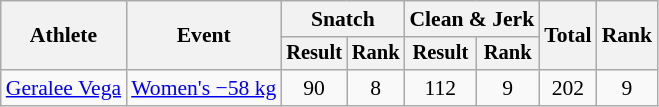<table class="wikitable" style="font-size:90%">
<tr>
<th rowspan="2">Athlete</th>
<th rowspan="2">Event</th>
<th colspan="2">Snatch</th>
<th colspan="2">Clean & Jerk</th>
<th rowspan="2">Total</th>
<th rowspan="2">Rank</th>
</tr>
<tr style="font-size:95%">
<th>Result</th>
<th>Rank</th>
<th>Result</th>
<th>Rank</th>
</tr>
<tr align=center>
<td align=left><a href='#'>Geralee Vega</a></td>
<td align=left><a href='#'>Women's −58 kg</a></td>
<td>90</td>
<td>8</td>
<td>112</td>
<td>9</td>
<td>202</td>
<td>9</td>
</tr>
</table>
